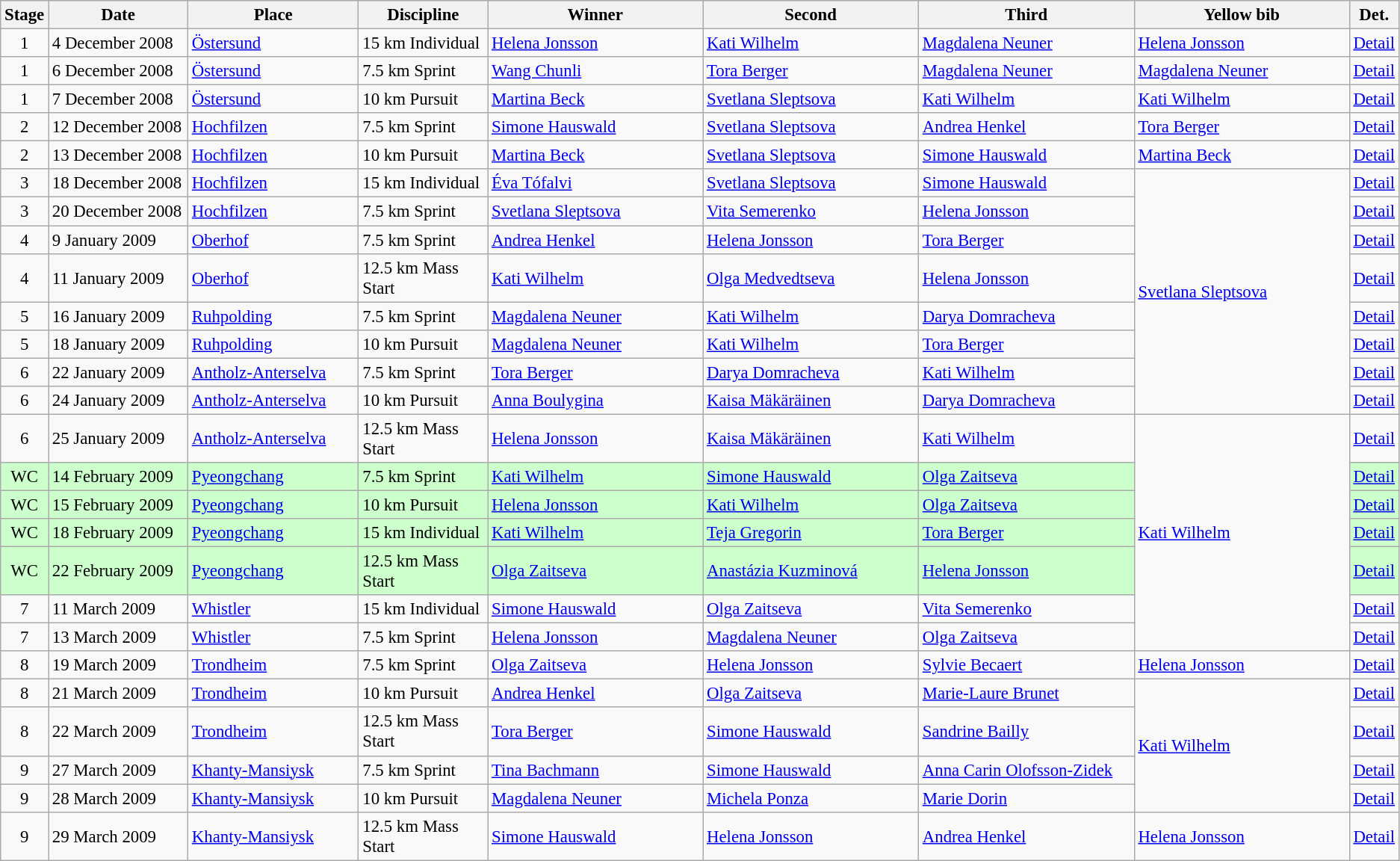<table class="wikitable" style="font-size:95%;">
<tr>
<th width="10">Stage</th>
<th width="120">Date</th>
<th width="148">Place</th>
<th width="110">Discipline</th>
<th width="190">Winner</th>
<th width="190">Second</th>
<th width="190">Third</th>
<th width="190">Yellow bib <br> </th>
<th width="8">Det.</th>
</tr>
<tr>
<td align=center>1</td>
<td>4 December 2008</td>
<td> <a href='#'>Östersund</a></td>
<td>15 km Individual</td>
<td> <a href='#'>Helena Jonsson</a></td>
<td> <a href='#'>Kati Wilhelm</a></td>
<td> <a href='#'>Magdalena Neuner</a></td>
<td> <a href='#'>Helena Jonsson</a></td>
<td><a href='#'>Detail</a></td>
</tr>
<tr>
<td align=center>1</td>
<td>6 December 2008</td>
<td> <a href='#'>Östersund</a></td>
<td>7.5 km Sprint</td>
<td> <a href='#'>Wang Chunli</a></td>
<td> <a href='#'>Tora Berger</a></td>
<td> <a href='#'>Magdalena Neuner</a></td>
<td> <a href='#'>Magdalena Neuner</a></td>
<td><a href='#'>Detail</a></td>
</tr>
<tr>
<td align=center>1</td>
<td>7 December 2008</td>
<td> <a href='#'>Östersund</a></td>
<td>10 km Pursuit</td>
<td> <a href='#'>Martina Beck</a></td>
<td> <a href='#'>Svetlana Sleptsova</a></td>
<td> <a href='#'>Kati Wilhelm</a></td>
<td> <a href='#'>Kati Wilhelm</a></td>
<td><a href='#'>Detail</a></td>
</tr>
<tr>
<td align=center>2</td>
<td>12 December 2008</td>
<td> <a href='#'>Hochfilzen</a></td>
<td>7.5 km Sprint</td>
<td> <a href='#'>Simone Hauswald</a></td>
<td> <a href='#'>Svetlana Sleptsova</a></td>
<td> <a href='#'>Andrea Henkel</a></td>
<td> <a href='#'>Tora Berger</a></td>
<td><a href='#'>Detail</a></td>
</tr>
<tr>
<td align=center>2</td>
<td>13 December 2008</td>
<td> <a href='#'>Hochfilzen</a></td>
<td>10 km Pursuit</td>
<td> <a href='#'>Martina Beck</a></td>
<td> <a href='#'>Svetlana Sleptsova</a></td>
<td> <a href='#'>Simone Hauswald</a></td>
<td> <a href='#'>Martina Beck</a></td>
<td><a href='#'>Detail</a></td>
</tr>
<tr>
<td align=center>3</td>
<td>18 December 2008</td>
<td> <a href='#'>Hochfilzen</a></td>
<td>15 km Individual</td>
<td> <a href='#'>Éva Tófalvi</a></td>
<td> <a href='#'>Svetlana Sleptsova</a></td>
<td> <a href='#'>Simone Hauswald</a></td>
<td rowspan="8"> <a href='#'>Svetlana Sleptsova</a></td>
<td><a href='#'>Detail</a></td>
</tr>
<tr>
<td align=center>3</td>
<td>20 December 2008</td>
<td> <a href='#'>Hochfilzen</a></td>
<td>7.5 km Sprint</td>
<td> <a href='#'>Svetlana Sleptsova</a></td>
<td> <a href='#'>Vita Semerenko</a></td>
<td> <a href='#'>Helena Jonsson</a></td>
<td><a href='#'>Detail</a></td>
</tr>
<tr>
<td align=center>4</td>
<td>9 January 2009</td>
<td> <a href='#'>Oberhof</a></td>
<td>7.5 km Sprint</td>
<td> <a href='#'>Andrea Henkel</a></td>
<td> <a href='#'>Helena Jonsson</a></td>
<td> <a href='#'>Tora Berger</a></td>
<td><a href='#'>Detail</a></td>
</tr>
<tr>
<td align=center>4</td>
<td>11 January 2009</td>
<td> <a href='#'>Oberhof</a></td>
<td>12.5 km Mass Start</td>
<td> <a href='#'>Kati Wilhelm</a></td>
<td> <a href='#'>Olga Medvedtseva</a></td>
<td> <a href='#'>Helena Jonsson</a></td>
<td><a href='#'>Detail</a></td>
</tr>
<tr>
<td align=center>5</td>
<td>16 January 2009</td>
<td> <a href='#'>Ruhpolding</a></td>
<td>7.5 km Sprint</td>
<td> <a href='#'>Magdalena Neuner</a></td>
<td> <a href='#'>Kati Wilhelm</a></td>
<td> <a href='#'>Darya Domracheva</a></td>
<td><a href='#'>Detail</a></td>
</tr>
<tr>
<td align=center>5</td>
<td>18 January 2009</td>
<td> <a href='#'>Ruhpolding</a></td>
<td>10 km Pursuit</td>
<td> <a href='#'>Magdalena Neuner</a></td>
<td> <a href='#'>Kati Wilhelm</a></td>
<td> <a href='#'>Tora Berger</a></td>
<td><a href='#'>Detail</a></td>
</tr>
<tr>
<td align=center>6</td>
<td>22 January 2009</td>
<td> <a href='#'>Antholz-Anterselva</a></td>
<td>7.5 km Sprint</td>
<td> <a href='#'>Tora Berger</a></td>
<td> <a href='#'>Darya Domracheva</a></td>
<td> <a href='#'>Kati Wilhelm</a></td>
<td><a href='#'>Detail</a></td>
</tr>
<tr>
<td align=center>6</td>
<td>24 January 2009</td>
<td> <a href='#'>Antholz-Anterselva</a></td>
<td>10 km Pursuit</td>
<td> <a href='#'>Anna Boulygina</a></td>
<td> <a href='#'>Kaisa Mäkäräinen</a></td>
<td> <a href='#'>Darya Domracheva</a></td>
<td><a href='#'>Detail</a></td>
</tr>
<tr>
<td align=center>6</td>
<td>25 January 2009</td>
<td> <a href='#'>Antholz-Anterselva</a></td>
<td>12.5 km Mass Start</td>
<td> <a href='#'>Helena Jonsson</a></td>
<td> <a href='#'>Kaisa Mäkäräinen</a></td>
<td> <a href='#'>Kati Wilhelm</a></td>
<td rowspan="7"> <a href='#'>Kati Wilhelm</a></td>
<td><a href='#'>Detail</a></td>
</tr>
<tr style="background:#CCFFCC">
<td align=center>WC</td>
<td>14 February 2009</td>
<td> <a href='#'>Pyeongchang</a></td>
<td>7.5 km Sprint</td>
<td> <a href='#'>Kati Wilhelm</a></td>
<td> <a href='#'>Simone Hauswald</a></td>
<td> <a href='#'>Olga Zaitseva</a></td>
<td><a href='#'>Detail</a></td>
</tr>
<tr style="background:#CCFFCC">
<td align=center>WC</td>
<td>15 February 2009</td>
<td> <a href='#'>Pyeongchang</a></td>
<td>10 km Pursuit</td>
<td> <a href='#'>Helena Jonsson</a></td>
<td> <a href='#'>Kati Wilhelm</a></td>
<td> <a href='#'>Olga Zaitseva</a></td>
<td><a href='#'>Detail</a></td>
</tr>
<tr style="background:#CCFFCC">
<td align=center>WC</td>
<td>18 February 2009</td>
<td> <a href='#'>Pyeongchang</a></td>
<td>15 km Individual</td>
<td> <a href='#'>Kati Wilhelm</a></td>
<td> <a href='#'>Teja Gregorin</a></td>
<td> <a href='#'>Tora Berger</a></td>
<td><a href='#'>Detail</a></td>
</tr>
<tr style="background:#CCFFCC">
<td align=center>WC</td>
<td>22 February 2009</td>
<td> <a href='#'>Pyeongchang</a></td>
<td>12.5 km Mass Start</td>
<td> <a href='#'>Olga Zaitseva</a></td>
<td> <a href='#'>Anastázia Kuzminová</a></td>
<td> <a href='#'>Helena Jonsson</a></td>
<td><a href='#'>Detail</a></td>
</tr>
<tr>
<td align=center>7</td>
<td>11 March 2009</td>
<td> <a href='#'>Whistler</a></td>
<td>15 km Individual</td>
<td> <a href='#'>Simone Hauswald</a></td>
<td> <a href='#'>Olga Zaitseva</a></td>
<td> <a href='#'>Vita Semerenko</a></td>
<td><a href='#'>Detail</a></td>
</tr>
<tr>
<td align=center>7</td>
<td>13 March 2009</td>
<td> <a href='#'>Whistler</a></td>
<td>7.5 km Sprint</td>
<td> <a href='#'>Helena Jonsson</a></td>
<td> <a href='#'>Magdalena Neuner</a></td>
<td> <a href='#'>Olga Zaitseva</a></td>
<td><a href='#'>Detail</a></td>
</tr>
<tr>
<td align=center>8</td>
<td>19 March 2009</td>
<td> <a href='#'>Trondheim</a></td>
<td>7.5 km Sprint</td>
<td> <a href='#'>Olga Zaitseva</a></td>
<td> <a href='#'>Helena Jonsson</a></td>
<td> <a href='#'>Sylvie Becaert</a></td>
<td> <a href='#'>Helena Jonsson</a></td>
<td><a href='#'>Detail</a></td>
</tr>
<tr>
<td align=center>8</td>
<td>21 March 2009</td>
<td> <a href='#'>Trondheim</a></td>
<td>10 km Pursuit</td>
<td> <a href='#'>Andrea Henkel</a></td>
<td> <a href='#'>Olga Zaitseva</a></td>
<td> <a href='#'>Marie-Laure Brunet</a></td>
<td rowspan="4"> <a href='#'>Kati Wilhelm</a></td>
<td><a href='#'>Detail</a></td>
</tr>
<tr>
<td align=center>8</td>
<td>22 March 2009</td>
<td> <a href='#'>Trondheim</a></td>
<td>12.5 km Mass Start</td>
<td> <a href='#'>Tora Berger</a></td>
<td> <a href='#'>Simone Hauswald</a></td>
<td> <a href='#'>Sandrine Bailly</a></td>
<td><a href='#'>Detail</a></td>
</tr>
<tr>
<td align=center>9</td>
<td>27 March 2009</td>
<td> <a href='#'>Khanty-Mansiysk</a></td>
<td>7.5 km Sprint</td>
<td> <a href='#'>Tina Bachmann</a></td>
<td> <a href='#'>Simone Hauswald</a></td>
<td> <a href='#'>Anna Carin Olofsson-Zidek</a></td>
<td><a href='#'>Detail</a></td>
</tr>
<tr>
<td align=center>9</td>
<td>28 March 2009</td>
<td> <a href='#'>Khanty-Mansiysk</a></td>
<td>10 km Pursuit</td>
<td> <a href='#'>Magdalena Neuner</a></td>
<td> <a href='#'>Michela Ponza</a></td>
<td> <a href='#'>Marie Dorin</a></td>
<td><a href='#'>Detail</a></td>
</tr>
<tr>
<td align=center>9</td>
<td>29 March 2009</td>
<td> <a href='#'>Khanty-Mansiysk</a></td>
<td>12.5 km Mass Start</td>
<td> <a href='#'>Simone Hauswald</a></td>
<td> <a href='#'>Helena Jonsson</a></td>
<td> <a href='#'>Andrea Henkel</a></td>
<td> <a href='#'>Helena Jonsson</a></td>
<td><a href='#'>Detail</a></td>
</tr>
</table>
